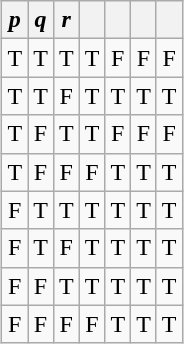<table class="wikitable" style="margin:1em auto; text-align:center;">
<tr>
<th><em>p</em></th>
<th><em>q</em></th>
<th><em>r</em></th>
<th></th>
<th></th>
<th></th>
<th></th>
</tr>
<tr>
<td>T</td>
<td>T</td>
<td>T</td>
<td>T</td>
<td>F</td>
<td>F</td>
<td>F</td>
</tr>
<tr>
<td>T</td>
<td>T</td>
<td>F</td>
<td>T</td>
<td>T</td>
<td>T</td>
<td>T</td>
</tr>
<tr>
<td>T</td>
<td>F</td>
<td>T</td>
<td>T</td>
<td>F</td>
<td>F</td>
<td>F</td>
</tr>
<tr>
<td>T</td>
<td>F</td>
<td>F</td>
<td>F</td>
<td>T</td>
<td>T</td>
<td>T</td>
</tr>
<tr>
<td>F</td>
<td>T</td>
<td>T</td>
<td>T</td>
<td>T</td>
<td>T</td>
<td>T</td>
</tr>
<tr>
<td>F</td>
<td>T</td>
<td>F</td>
<td>T</td>
<td>T</td>
<td>T</td>
<td>T</td>
</tr>
<tr>
<td>F</td>
<td>F</td>
<td>T</td>
<td>T</td>
<td>T</td>
<td>T</td>
<td>T</td>
</tr>
<tr>
<td>F</td>
<td>F</td>
<td>F</td>
<td>F</td>
<td>T</td>
<td>T</td>
<td>T</td>
</tr>
</table>
